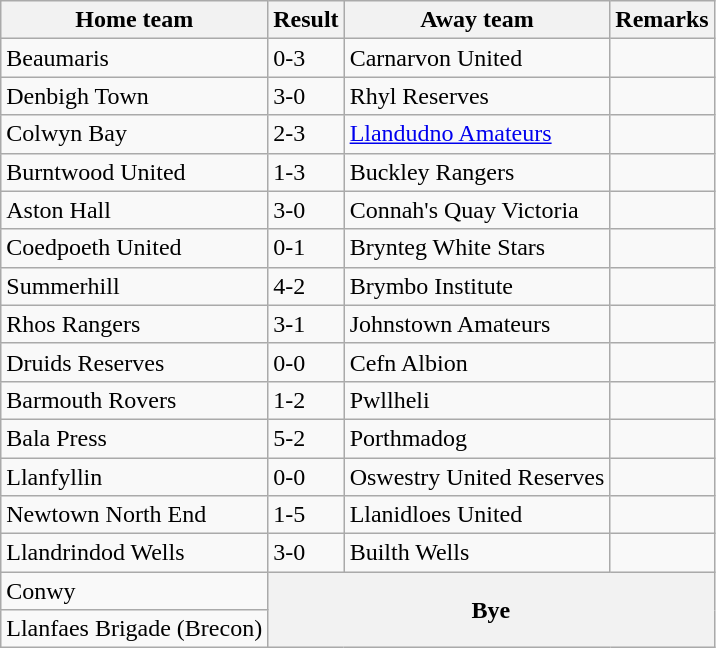<table class="wikitable">
<tr>
<th>Home team</th>
<th>Result</th>
<th>Away team</th>
<th>Remarks</th>
</tr>
<tr>
<td>Beaumaris</td>
<td>0-3</td>
<td>Carnarvon United</td>
<td></td>
</tr>
<tr>
<td>Denbigh Town</td>
<td>3-0</td>
<td>Rhyl Reserves</td>
<td></td>
</tr>
<tr>
<td>Colwyn Bay</td>
<td>2-3</td>
<td><a href='#'>Llandudno Amateurs</a></td>
<td></td>
</tr>
<tr>
<td>Burntwood United</td>
<td>1-3</td>
<td>Buckley Rangers</td>
<td></td>
</tr>
<tr>
<td>Aston Hall</td>
<td>3-0</td>
<td>Connah's Quay Victoria</td>
<td></td>
</tr>
<tr>
<td>Coedpoeth United</td>
<td>0-1</td>
<td>Brynteg White Stars</td>
<td></td>
</tr>
<tr>
<td>Summerhill</td>
<td>4-2</td>
<td>Brymbo Institute</td>
<td></td>
</tr>
<tr>
<td>Rhos Rangers</td>
<td>3-1</td>
<td>Johnstown Amateurs</td>
<td></td>
</tr>
<tr>
<td>Druids Reserves</td>
<td>0-0</td>
<td>Cefn Albion</td>
<td></td>
</tr>
<tr>
<td>Barmouth Rovers</td>
<td>1-2</td>
<td>Pwllheli</td>
<td></td>
</tr>
<tr>
<td>Bala Press</td>
<td>5-2</td>
<td>Porthmadog</td>
<td></td>
</tr>
<tr>
<td>Llanfyllin</td>
<td>0-0</td>
<td> Oswestry United Reserves</td>
<td></td>
</tr>
<tr>
<td>Newtown North End</td>
<td>1-5</td>
<td>Llanidloes United</td>
<td></td>
</tr>
<tr>
<td>Llandrindod Wells</td>
<td>3-0</td>
<td>Builth Wells</td>
<td></td>
</tr>
<tr>
<td>Conwy</td>
<th colspan="3" rowspan="2">Bye</th>
</tr>
<tr>
<td>Llanfaes Brigade (Brecon)</td>
</tr>
</table>
